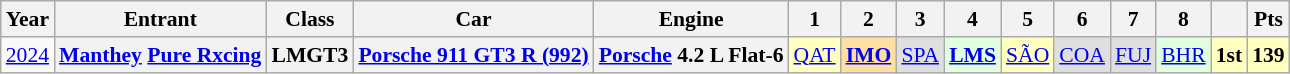<table class="wikitable" style="text-align:center; font-size:90%">
<tr>
<th>Year</th>
<th>Entrant</th>
<th>Class</th>
<th>Car</th>
<th>Engine</th>
<th>1</th>
<th>2</th>
<th>3</th>
<th>4</th>
<th>5</th>
<th>6</th>
<th>7</th>
<th>8</th>
<th></th>
<th>Pts</th>
</tr>
<tr>
<td><a href='#'>2024</a></td>
<th><a href='#'>Manthey</a> <a href='#'>Pure Rxcing</a></th>
<th>LMGT3</th>
<th><a href='#'>Porsche 911 GT3 R (992)</a></th>
<th><a href='#'>Porsche</a> 4.2 L Flat-6</th>
<td style="background:#FFFFBF;"><a href='#'>QAT</a><br></td>
<td style="background:#ffdf9f;"><strong><a href='#'>IMO</a></strong><br></td>
<td style="background:#dfdfdf;"><a href='#'>SPA</a><br></td>
<td style="background:#dfffdf;"><strong><a href='#'>LMS</a></strong><br></td>
<td style="background:#FFFFBF;"><a href='#'>SÃO</a><br></td>
<td style="background:#dfdfdf;"><a href='#'>COA</a><br></td>
<td style="background:#dfdfdf;"><a href='#'>FUJ</a><br></td>
<td style="background:#dfffdf;"><a href='#'>BHR</a><br></td>
<th style="background:#FFFFBF;">1st</th>
<th style="background:#FFFFBF;">139</th>
</tr>
</table>
